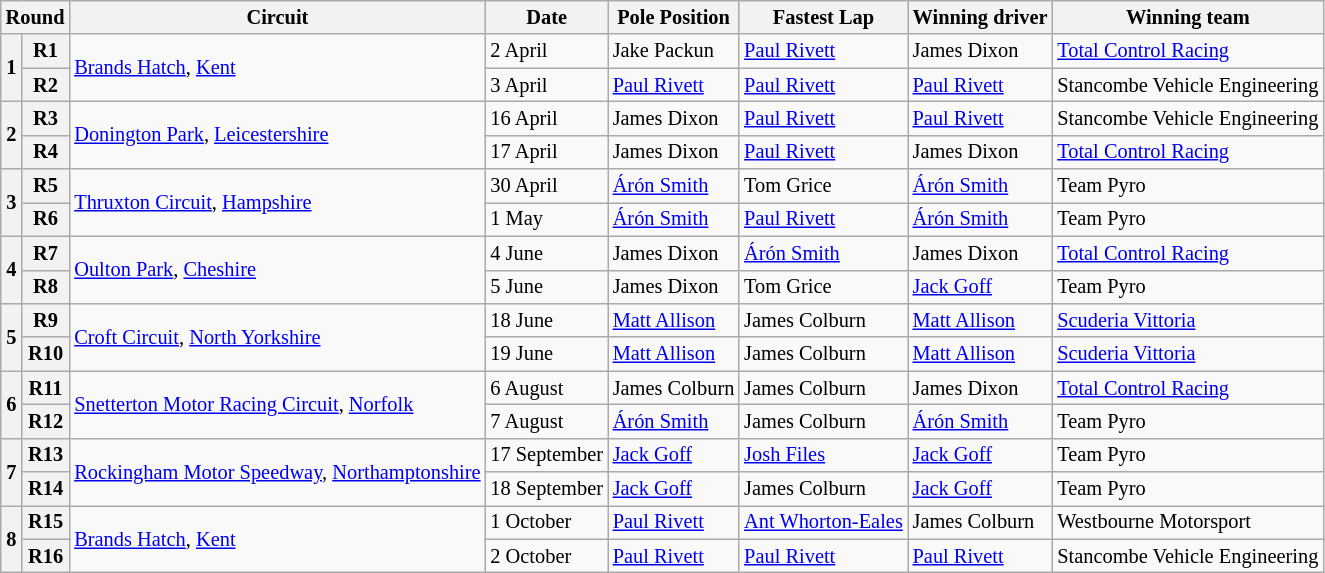<table class="wikitable" style="font-size: 85%">
<tr>
<th colspan=2>Round</th>
<th>Circuit</th>
<th>Date</th>
<th>Pole Position</th>
<th>Fastest Lap</th>
<th>Winning driver</th>
<th>Winning team</th>
</tr>
<tr>
<th rowspan=2>1</th>
<th>R1</th>
<td rowspan=2><a href='#'>Brands Hatch</a>, <a href='#'>Kent</a></td>
<td>2 April</td>
<td> Jake Packun</td>
<td> <a href='#'>Paul Rivett</a></td>
<td> James Dixon</td>
<td><a href='#'>Total Control Racing</a></td>
</tr>
<tr>
<th>R2</th>
<td>3 April</td>
<td> <a href='#'>Paul Rivett</a></td>
<td> <a href='#'>Paul Rivett</a></td>
<td> <a href='#'>Paul Rivett</a></td>
<td>Stancombe Vehicle Engineering</td>
</tr>
<tr>
<th rowspan=2>2</th>
<th>R3</th>
<td rowspan=2><a href='#'>Donington Park</a>, <a href='#'>Leicestershire</a></td>
<td>16 April</td>
<td> James Dixon</td>
<td> <a href='#'>Paul Rivett</a></td>
<td> <a href='#'>Paul Rivett</a></td>
<td>Stancombe Vehicle Engineering</td>
</tr>
<tr>
<th>R4</th>
<td>17 April</td>
<td> James Dixon</td>
<td> <a href='#'>Paul Rivett</a></td>
<td> James Dixon</td>
<td><a href='#'>Total Control Racing</a></td>
</tr>
<tr>
<th rowspan=2>3</th>
<th>R5</th>
<td rowspan=2><a href='#'>Thruxton Circuit</a>, <a href='#'>Hampshire</a></td>
<td>30 April</td>
<td> <a href='#'>Árón Smith</a></td>
<td> Tom Grice</td>
<td> <a href='#'>Árón Smith</a></td>
<td>Team Pyro</td>
</tr>
<tr>
<th>R6</th>
<td>1 May</td>
<td> <a href='#'>Árón Smith</a></td>
<td> <a href='#'>Paul Rivett</a></td>
<td> <a href='#'>Árón Smith</a></td>
<td>Team Pyro</td>
</tr>
<tr>
<th rowspan=2>4</th>
<th>R7</th>
<td rowspan=2><a href='#'>Oulton Park</a>, <a href='#'>Cheshire</a></td>
<td>4 June</td>
<td> James Dixon</td>
<td> <a href='#'>Árón Smith</a></td>
<td> James Dixon</td>
<td><a href='#'>Total Control Racing</a></td>
</tr>
<tr>
<th>R8</th>
<td>5 June</td>
<td> James Dixon</td>
<td> Tom Grice</td>
<td> <a href='#'>Jack Goff</a></td>
<td>Team Pyro</td>
</tr>
<tr>
<th rowspan=2>5</th>
<th>R9</th>
<td rowspan=2><a href='#'>Croft Circuit</a>, <a href='#'>North Yorkshire</a></td>
<td>18 June</td>
<td> <a href='#'>Matt Allison</a></td>
<td> James Colburn</td>
<td> <a href='#'>Matt Allison</a></td>
<td><a href='#'>Scuderia Vittoria</a></td>
</tr>
<tr>
<th>R10</th>
<td>19 June</td>
<td> <a href='#'>Matt Allison</a></td>
<td> James Colburn</td>
<td> <a href='#'>Matt Allison</a></td>
<td><a href='#'>Scuderia Vittoria</a></td>
</tr>
<tr>
<th rowspan=2>6</th>
<th>R11</th>
<td rowspan=2><a href='#'>Snetterton Motor Racing Circuit</a>, <a href='#'>Norfolk</a></td>
<td>6 August</td>
<td> James Colburn</td>
<td> James Colburn</td>
<td> James Dixon</td>
<td><a href='#'>Total Control Racing</a></td>
</tr>
<tr>
<th>R12</th>
<td>7 August</td>
<td> <a href='#'>Árón Smith</a></td>
<td> James Colburn</td>
<td> <a href='#'>Árón Smith</a></td>
<td>Team Pyro</td>
</tr>
<tr>
<th rowspan=2>7</th>
<th>R13</th>
<td rowspan=2><a href='#'>Rockingham Motor Speedway</a>, <a href='#'>Northamptonshire</a></td>
<td>17 September</td>
<td> <a href='#'>Jack Goff</a></td>
<td> <a href='#'>Josh Files</a></td>
<td> <a href='#'>Jack Goff</a></td>
<td>Team Pyro</td>
</tr>
<tr>
<th>R14</th>
<td>18 September</td>
<td> <a href='#'>Jack Goff</a></td>
<td> James Colburn</td>
<td> <a href='#'>Jack Goff</a></td>
<td>Team Pyro</td>
</tr>
<tr>
<th rowspan=2>8</th>
<th>R15</th>
<td rowspan=2><a href='#'>Brands Hatch</a>, <a href='#'>Kent</a></td>
<td>1 October</td>
<td> <a href='#'>Paul Rivett</a></td>
<td> <a href='#'>Ant Whorton-Eales</a></td>
<td> James Colburn</td>
<td>Westbourne Motorsport</td>
</tr>
<tr>
<th>R16</th>
<td>2 October</td>
<td> <a href='#'>Paul Rivett</a></td>
<td> <a href='#'>Paul Rivett</a></td>
<td> <a href='#'>Paul Rivett</a></td>
<td>Stancombe Vehicle Engineering</td>
</tr>
</table>
